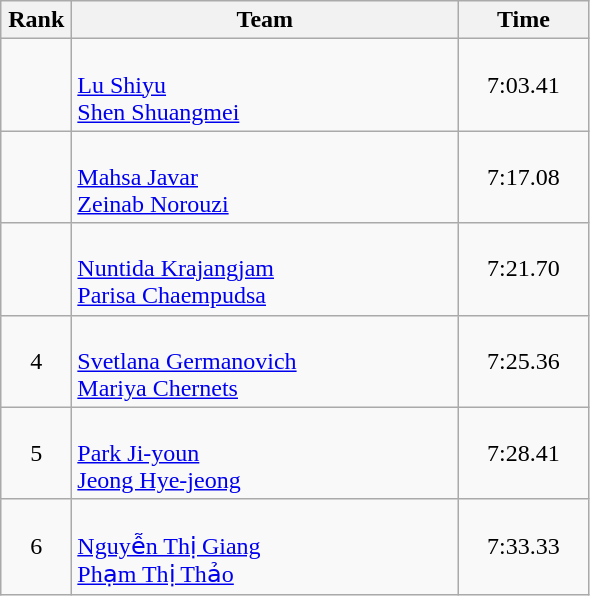<table class=wikitable style="text-align:center">
<tr>
<th width=40>Rank</th>
<th width=250>Team</th>
<th width=80>Time</th>
</tr>
<tr>
<td></td>
<td align="left"><br><a href='#'>Lu Shiyu</a><br><a href='#'>Shen Shuangmei</a></td>
<td>7:03.41</td>
</tr>
<tr>
<td></td>
<td align="left"><br><a href='#'>Mahsa Javar</a><br><a href='#'>Zeinab Norouzi</a></td>
<td>7:17.08</td>
</tr>
<tr>
<td></td>
<td align="left"><br><a href='#'>Nuntida Krajangjam</a><br><a href='#'>Parisa Chaempudsa</a></td>
<td>7:21.70</td>
</tr>
<tr>
<td>4</td>
<td align="left"><br><a href='#'>Svetlana Germanovich</a><br><a href='#'>Mariya Chernets</a></td>
<td>7:25.36</td>
</tr>
<tr>
<td>5</td>
<td align="left"><br><a href='#'>Park Ji-youn</a><br><a href='#'>Jeong Hye-jeong</a></td>
<td>7:28.41</td>
</tr>
<tr>
<td>6</td>
<td align="left"><br><a href='#'>Nguyễn Thị Giang</a><br><a href='#'>Phạm Thị Thảo</a></td>
<td>7:33.33</td>
</tr>
</table>
